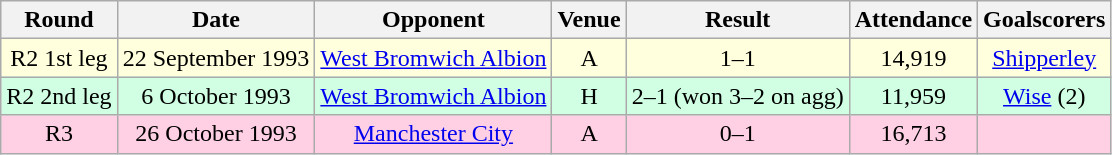<table class="wikitable" style="text-align:center">
<tr>
<th>Round</th>
<th>Date</th>
<th>Opponent</th>
<th>Venue</th>
<th>Result</th>
<th>Attendance</th>
<th>Goalscorers</th>
</tr>
<tr style="background-color: #ffffdd;">
<td>R2 1st leg</td>
<td>22 September 1993</td>
<td><a href='#'>West Bromwich Albion</a></td>
<td>A</td>
<td>1–1</td>
<td>14,919</td>
<td><a href='#'>Shipperley</a></td>
</tr>
<tr style="background-color: #d0ffe3;">
<td>R2 2nd leg</td>
<td>6 October 1993</td>
<td><a href='#'>West Bromwich Albion</a></td>
<td>H</td>
<td>2–1 (won 3–2 on agg)</td>
<td>11,959</td>
<td><a href='#'>Wise</a> (2)</td>
</tr>
<tr style="background-color: #ffd0e3;">
<td>R3</td>
<td>26 October 1993</td>
<td><a href='#'>Manchester City</a></td>
<td>A</td>
<td>0–1</td>
<td>16,713</td>
<td></td>
</tr>
</table>
